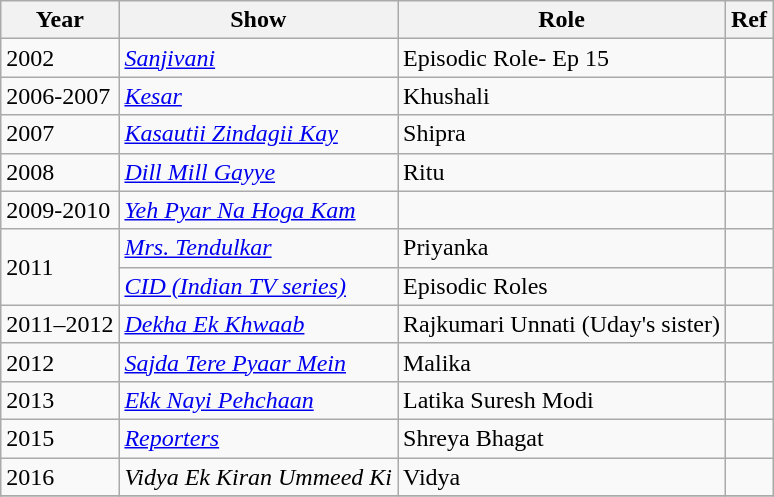<table class="wikitable">
<tr>
<th>Year</th>
<th>Show</th>
<th>Role</th>
<th>Ref</th>
</tr>
<tr>
<td>2002</td>
<td><a href='#'><em>Sanjivani</em></a></td>
<td>Episodic Role- Ep 15</td>
<td></td>
</tr>
<tr>
<td>2006-2007</td>
<td><em><a href='#'>Kesar</a></em></td>
<td>Khushali</td>
<td></td>
</tr>
<tr>
<td>2007</td>
<td><em><a href='#'>Kasautii Zindagii Kay</a></em></td>
<td>Shipra</td>
<td></td>
</tr>
<tr>
<td>2008</td>
<td><em><a href='#'>Dill Mill Gayye</a></em></td>
<td>Ritu</td>
<td></td>
</tr>
<tr>
<td>2009-2010</td>
<td><em><a href='#'>Yeh Pyar Na Hoga Kam</a></em></td>
<td></td>
<td></td>
</tr>
<tr>
<td rowspan="2">2011</td>
<td><em><a href='#'>Mrs. Tendulkar</a></em></td>
<td>Priyanka</td>
<td></td>
</tr>
<tr>
<td><em><a href='#'>CID (Indian TV series)</a></em></td>
<td>Episodic Roles</td>
<td></td>
</tr>
<tr>
<td>2011–2012</td>
<td><em><a href='#'>Dekha Ek Khwaab</a></em></td>
<td>Rajkumari Unnati (Uday's sister)</td>
<td></td>
</tr>
<tr>
<td>2012</td>
<td><em><a href='#'>Sajda Tere Pyaar Mein</a></em></td>
<td>Malika</td>
<td></td>
</tr>
<tr>
<td>2013</td>
<td><em><a href='#'>Ekk Nayi Pehchaan</a></em></td>
<td>Latika Suresh Modi</td>
<td></td>
</tr>
<tr>
<td>2015</td>
<td><em><a href='#'>Reporters</a></em></td>
<td>Shreya Bhagat</td>
<td></td>
</tr>
<tr>
<td>2016</td>
<td><em>Vidya Ek Kiran Ummeed Ki</em></td>
<td>Vidya</td>
<td></td>
</tr>
<tr>
</tr>
</table>
